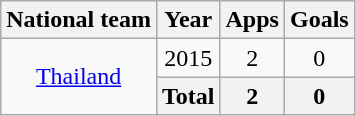<table class="wikitable" style="text-align:center">
<tr>
<th>National team</th>
<th>Year</th>
<th>Apps</th>
<th>Goals</th>
</tr>
<tr>
<td rowspan="4" valign="center"><a href='#'>Thailand</a></td>
<td>2015</td>
<td>2</td>
<td>0</td>
</tr>
<tr>
<th>Total</th>
<th>2</th>
<th>0</th>
</tr>
</table>
